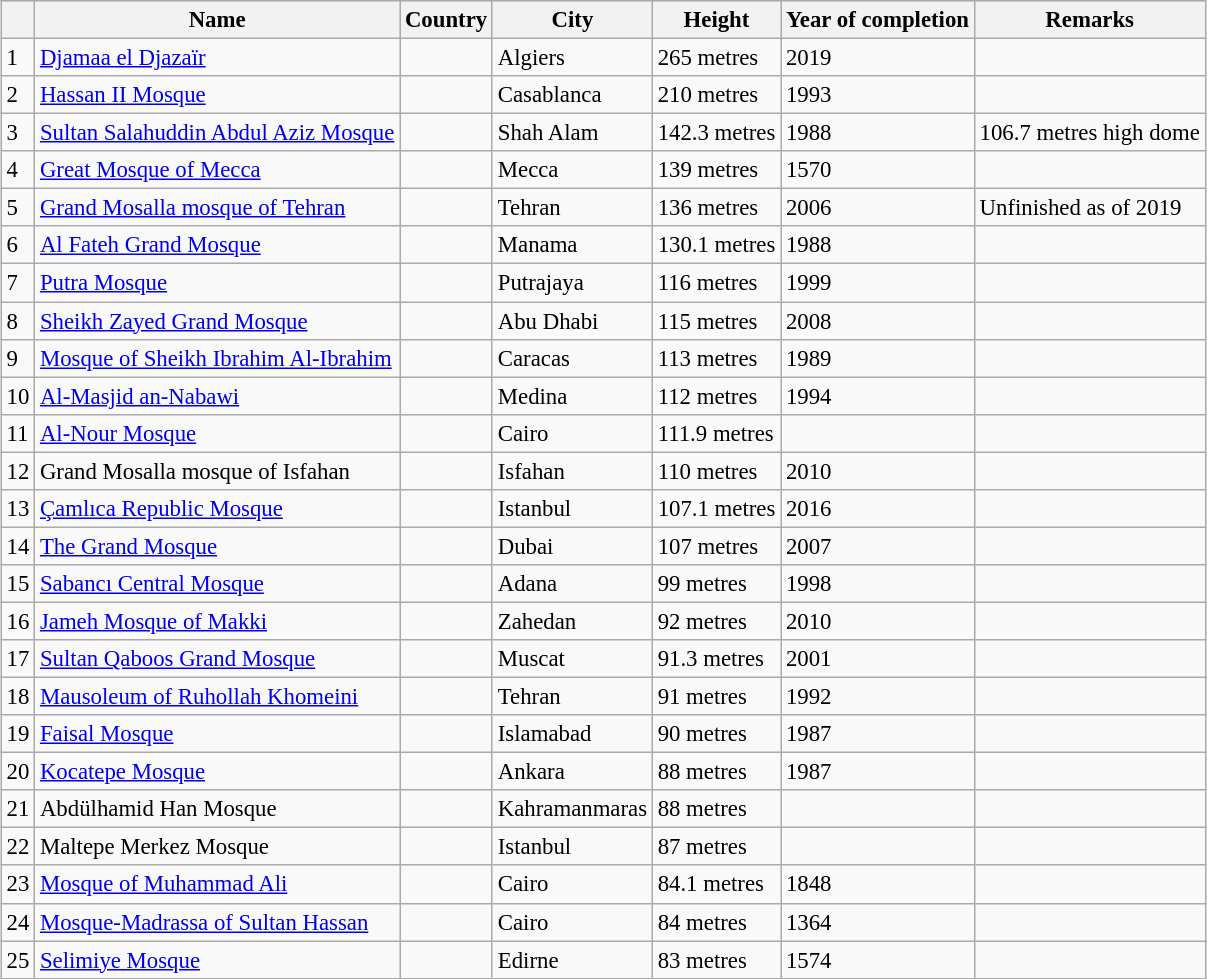<table class="wikitable sortable" style="font-size: 95%; margin:1px; border:1px solid #ccc;">
<tr style="vertical-align:top; text-align:left; background:#ccc;">
<th rowspan=1 data-sort-type="number"></th>
<th>Name</th>
<th>Country</th>
<th>City</th>
<th>Height</th>
<th>Year of completion</th>
<th>Remarks</th>
</tr>
<tr>
<td>1</td>
<td><a href='#'>Djamaa el Djazaïr</a></td>
<td></td>
<td>Algiers</td>
<td>265 metres</td>
<td>2019</td>
<td></td>
</tr>
<tr>
<td>2</td>
<td><a href='#'>Hassan II Mosque</a></td>
<td></td>
<td>Casablanca</td>
<td>210 metres</td>
<td>1993</td>
<td></td>
</tr>
<tr>
<td>3</td>
<td><a href='#'>Sultan Salahuddin Abdul Aziz Mosque</a></td>
<td></td>
<td>Shah Alam</td>
<td>142.3 metres</td>
<td>1988</td>
<td>106.7 metres high dome</td>
</tr>
<tr>
<td>4</td>
<td><a href='#'>Great Mosque of Mecca</a></td>
<td></td>
<td>Mecca</td>
<td>139 metres</td>
<td>1570</td>
<td></td>
</tr>
<tr>
<td>5</td>
<td><a href='#'>Grand Mosalla mosque of Tehran</a></td>
<td></td>
<td>Tehran</td>
<td>136 metres</td>
<td>2006</td>
<td>Unfinished as of 2019</td>
</tr>
<tr>
<td>6</td>
<td><a href='#'>Al Fateh Grand Mosque</a></td>
<td></td>
<td>Manama</td>
<td>130.1 metres</td>
<td>1988</td>
<td></td>
</tr>
<tr>
<td>7</td>
<td><a href='#'>Putra Mosque</a></td>
<td></td>
<td>Putrajaya</td>
<td>116 metres</td>
<td>1999</td>
<td></td>
</tr>
<tr>
<td>8</td>
<td><a href='#'>Sheikh Zayed Grand Mosque</a></td>
<td></td>
<td>Abu Dhabi</td>
<td>115 metres</td>
<td>2008</td>
<td></td>
</tr>
<tr>
<td>9</td>
<td><a href='#'>Mosque of Sheikh Ibrahim Al-Ibrahim</a></td>
<td></td>
<td>Caracas</td>
<td>113 metres</td>
<td>1989</td>
<td></td>
</tr>
<tr>
<td>10</td>
<td><a href='#'>Al-Masjid an-Nabawi</a></td>
<td></td>
<td>Medina</td>
<td>112 metres</td>
<td>1994</td>
<td></td>
</tr>
<tr>
<td>11</td>
<td><a href='#'>Al-Nour Mosque</a></td>
<td></td>
<td>Cairo</td>
<td>111.9 metres</td>
<td></td>
<td></td>
</tr>
<tr>
<td>12</td>
<td>Grand Mosalla mosque of Isfahan</td>
<td></td>
<td>Isfahan</td>
<td>110 metres</td>
<td>2010</td>
<td></td>
</tr>
<tr>
<td>13</td>
<td><a href='#'>Çamlıca Republic Mosque</a></td>
<td></td>
<td>Istanbul</td>
<td>107.1 metres</td>
<td>2016</td>
<td></td>
</tr>
<tr>
<td>14</td>
<td><a href='#'>The Grand Mosque</a></td>
<td></td>
<td>Dubai</td>
<td>107 metres</td>
<td>2007</td>
<td></td>
</tr>
<tr>
<td>15</td>
<td><a href='#'>Sabancı Central Mosque</a></td>
<td></td>
<td>Adana</td>
<td>99 metres</td>
<td>1998</td>
<td></td>
</tr>
<tr>
<td>16</td>
<td><a href='#'>Jameh Mosque of Makki</a></td>
<td></td>
<td>Zahedan</td>
<td>92 metres</td>
<td>2010</td>
<td></td>
</tr>
<tr>
<td>17</td>
<td><a href='#'>Sultan Qaboos Grand Mosque</a></td>
<td></td>
<td>Muscat</td>
<td>91.3 metres</td>
<td>2001</td>
<td></td>
</tr>
<tr>
<td>18</td>
<td><a href='#'>Mausoleum of Ruhollah Khomeini</a></td>
<td></td>
<td>Tehran</td>
<td>91 metres</td>
<td>1992</td>
<td></td>
</tr>
<tr>
<td>19</td>
<td><a href='#'>Faisal Mosque</a></td>
<td></td>
<td>Islamabad</td>
<td>90 metres</td>
<td>1987</td>
<td></td>
</tr>
<tr>
<td>20</td>
<td><a href='#'>Kocatepe Mosque</a></td>
<td></td>
<td>Ankara</td>
<td>88 metres</td>
<td>1987</td>
<td></td>
</tr>
<tr>
<td>21</td>
<td>Abdülhamid Han Mosque</td>
<td></td>
<td>Kahramanmaras</td>
<td>88 metres</td>
<td></td>
<td></td>
</tr>
<tr>
<td>22</td>
<td>Maltepe Merkez Mosque</td>
<td></td>
<td>Istanbul</td>
<td>87 metres</td>
<td></td>
<td></td>
</tr>
<tr>
<td>23</td>
<td><a href='#'>Mosque of Muhammad Ali</a></td>
<td></td>
<td>Cairo</td>
<td>84.1 metres</td>
<td>1848</td>
<td></td>
</tr>
<tr>
<td>24</td>
<td><a href='#'>Mosque-Madrassa of Sultan Hassan</a></td>
<td></td>
<td>Cairo</td>
<td>84 metres</td>
<td>1364</td>
<td></td>
</tr>
<tr>
<td>25</td>
<td><a href='#'>Selimiye Mosque</a></td>
<td></td>
<td>Edirne</td>
<td>83 metres</td>
<td>1574</td>
<td></td>
</tr>
</table>
